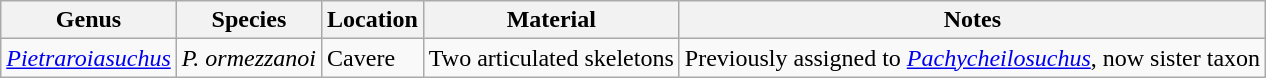<table class="wikitable">
<tr>
<th>Genus</th>
<th>Species</th>
<th>Location</th>
<th>Material</th>
<th>Notes</th>
</tr>
<tr>
<td><em><a href='#'>Pietraroiasuchus</a></em></td>
<td><em>P. ormezzanoi</em></td>
<td>Cavere</td>
<td>Two articulated skeletons</td>
<td>Previously assigned to <em><a href='#'>Pachycheilosuchus</a></em>, now sister taxon</td>
</tr>
</table>
